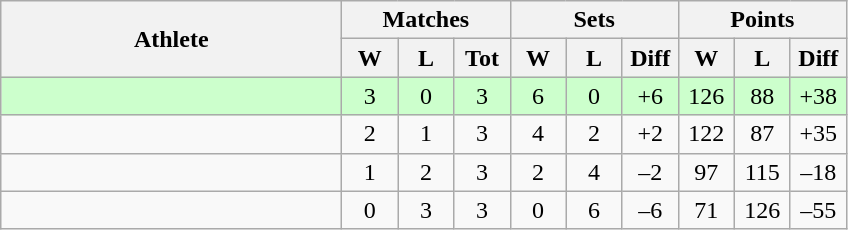<table class=wikitable style="text-align:center">
<tr>
<th rowspan=2 width=220>Athlete</th>
<th colspan=3 width=90>Matches</th>
<th colspan=3 width=90>Sets</th>
<th colspan=3 width=90>Points</th>
</tr>
<tr>
<th width=30>W</th>
<th width=30>L</th>
<th width=30>Tot</th>
<th width=30>W</th>
<th width=30>L</th>
<th width=30>Diff</th>
<th width=30>W</th>
<th width=30>L</th>
<th width=30>Diff</th>
</tr>
<tr bgcolor=ccffcc>
<td style="text-align:left"></td>
<td>3</td>
<td>0</td>
<td>3</td>
<td>6</td>
<td>0</td>
<td>+6</td>
<td>126</td>
<td>88</td>
<td>+38</td>
</tr>
<tr>
<td style="text-align:left"></td>
<td>2</td>
<td>1</td>
<td>3</td>
<td>4</td>
<td>2</td>
<td>+2</td>
<td>122</td>
<td>87</td>
<td>+35</td>
</tr>
<tr>
<td style="text-align:left"></td>
<td>1</td>
<td>2</td>
<td>3</td>
<td>2</td>
<td>4</td>
<td>–2</td>
<td>97</td>
<td>115</td>
<td>–18</td>
</tr>
<tr>
<td style="text-align:left"></td>
<td>0</td>
<td>3</td>
<td>3</td>
<td>0</td>
<td>6</td>
<td>–6</td>
<td>71</td>
<td>126</td>
<td>–55</td>
</tr>
</table>
